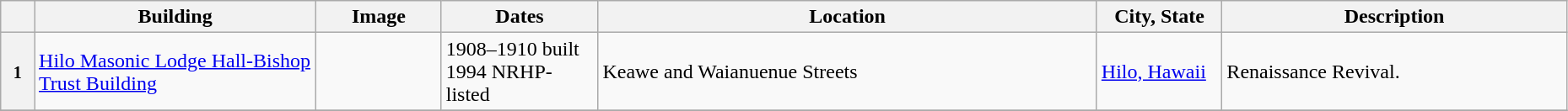<table class="wikitable sortable" style="width:98%">
<tr>
<th></th>
<th width = 18%><strong>Building</strong></th>
<th width = 8% class="unsortable"><strong>Image</strong></th>
<th width = 10%><strong>Dates</strong></th>
<th><strong>Location</strong></th>
<th width = 8%><strong>City, State</strong></th>
<th class="unsortable"><strong>Description</strong></th>
</tr>
<tr ->
<th><small>1</small></th>
<td><a href='#'>Hilo Masonic Lodge Hall-Bishop Trust Building</a></td>
<td></td>
<td>1908–1910 built<br>1994 NRHP-listed</td>
<td>Keawe and Waianuenue Streets<br><small></small></td>
<td><a href='#'>Hilo, Hawaii</a></td>
<td>Renaissance Revival.</td>
</tr>
<tr ->
</tr>
</table>
